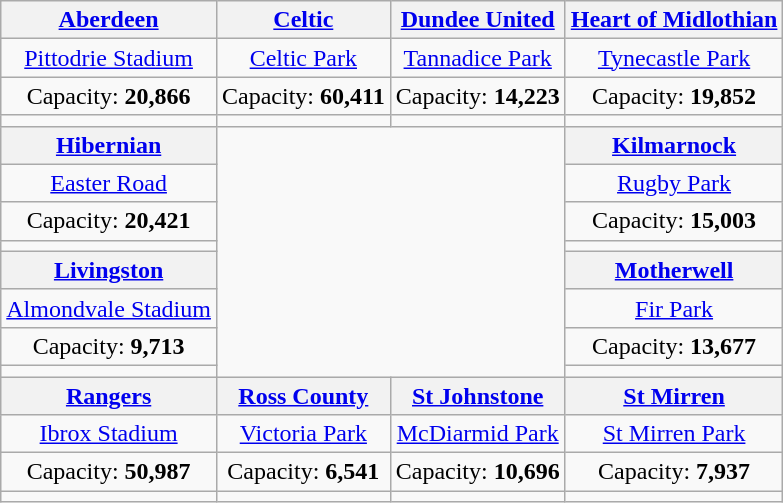<table class="wikitable" style="text-align:center">
<tr>
<th><a href='#'>Aberdeen</a></th>
<th><a href='#'>Celtic</a></th>
<th><a href='#'>Dundee United</a></th>
<th><a href='#'>Heart of Midlothian</a></th>
</tr>
<tr>
<td><a href='#'>Pittodrie Stadium</a></td>
<td><a href='#'>Celtic Park</a></td>
<td><a href='#'>Tannadice Park</a></td>
<td><a href='#'>Tynecastle Park</a></td>
</tr>
<tr>
<td>Capacity: <strong>20,866</strong></td>
<td>Capacity: <strong>60,411</strong></td>
<td>Capacity: <strong>14,223</strong></td>
<td>Capacity: <strong>19,852</strong></td>
</tr>
<tr>
<td></td>
<td></td>
<td></td>
<td></td>
</tr>
<tr>
<th><a href='#'>Hibernian</a></th>
<td rowspan="8" colspan="2"></td>
<th><a href='#'>Kilmarnock</a></th>
</tr>
<tr>
<td><a href='#'>Easter Road</a></td>
<td><a href='#'>Rugby Park</a></td>
</tr>
<tr>
<td>Capacity: <strong>20,421</strong></td>
<td>Capacity: <strong>15,003</strong></td>
</tr>
<tr>
<td></td>
<td></td>
</tr>
<tr>
<th><a href='#'>Livingston</a></th>
<th><a href='#'>Motherwell</a></th>
</tr>
<tr>
<td><a href='#'>Almondvale Stadium</a></td>
<td><a href='#'>Fir Park</a></td>
</tr>
<tr>
<td>Capacity: <strong>9,713</strong></td>
<td>Capacity: <strong>13,677</strong></td>
</tr>
<tr>
<td></td>
<td></td>
</tr>
<tr>
<th><a href='#'>Rangers</a></th>
<th><a href='#'>Ross County</a></th>
<th><a href='#'>St Johnstone</a></th>
<th><a href='#'>St Mirren</a></th>
</tr>
<tr>
<td><a href='#'>Ibrox Stadium</a></td>
<td><a href='#'>Victoria Park</a></td>
<td><a href='#'>McDiarmid Park</a></td>
<td><a href='#'>St Mirren Park</a></td>
</tr>
<tr>
<td>Capacity: <strong>50,987</strong></td>
<td>Capacity: <strong>6,541</strong></td>
<td>Capacity: <strong>10,696</strong></td>
<td>Capacity: <strong>7,937</strong></td>
</tr>
<tr>
<td></td>
<td></td>
<td></td>
<td></td>
</tr>
</table>
